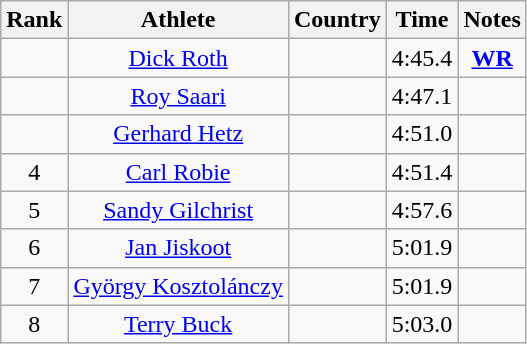<table class="wikitable sortable" style="text-align:center">
<tr>
<th>Rank</th>
<th>Athlete</th>
<th>Country</th>
<th>Time</th>
<th>Notes</th>
</tr>
<tr>
<td></td>
<td><a href='#'>Dick Roth</a></td>
<td align=left></td>
<td>4:45.4</td>
<td><strong><a href='#'>WR</a></strong></td>
</tr>
<tr>
<td></td>
<td><a href='#'>Roy Saari</a></td>
<td align=left></td>
<td>4:47.1</td>
<td><strong>  </strong></td>
</tr>
<tr>
<td></td>
<td><a href='#'>Gerhard Hetz</a></td>
<td align=left></td>
<td>4:51.0</td>
<td><strong> </strong></td>
</tr>
<tr>
<td>4</td>
<td><a href='#'>Carl Robie</a></td>
<td align=left></td>
<td>4:51.4</td>
<td><strong> </strong></td>
</tr>
<tr>
<td>5</td>
<td><a href='#'>Sandy Gilchrist</a></td>
<td align=left></td>
<td>4:57.6</td>
<td><strong> </strong></td>
</tr>
<tr>
<td>6</td>
<td><a href='#'>Jan Jiskoot</a></td>
<td align=left></td>
<td>5:01.9</td>
<td><strong> </strong></td>
</tr>
<tr>
<td>7</td>
<td><a href='#'>György Kosztolánczy</a></td>
<td align=left></td>
<td>5:01.9</td>
<td><strong> </strong></td>
</tr>
<tr>
<td>8</td>
<td><a href='#'>Terry Buck</a></td>
<td align=left></td>
<td>5:03.0</td>
<td><strong> </strong></td>
</tr>
</table>
